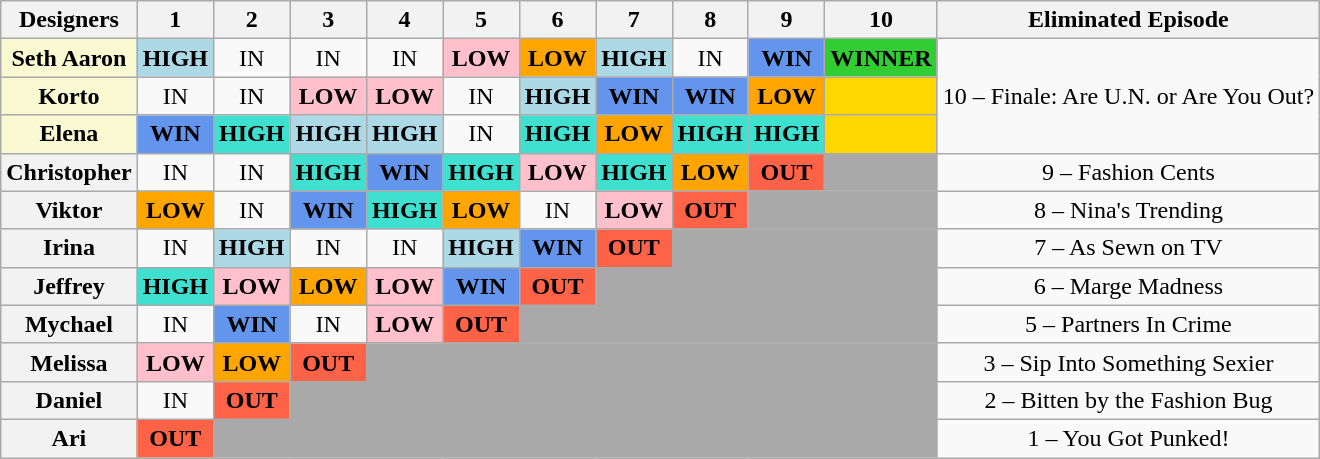<table class="wikitable" style="text-align:center">
<tr>
<th>Designers</th>
<th>1</th>
<th>2</th>
<th>3</th>
<th>4</th>
<th>5</th>
<th>6</th>
<th>7</th>
<th>8</th>
<th>9</th>
<th>10</th>
<th>Eliminated Episode</th>
</tr>
<tr>
<th style="background:#FAFAD2;">Seth Aaron</th>
<td style="background:lightblue;"><strong>HIGH</strong></td>
<td>IN</td>
<td>IN</td>
<td>IN</td>
<td style="background:pink;"><strong>LOW</strong></td>
<td style="background:orange;"><strong>LOW</strong></td>
<td style="background:lightblue;"><strong>HIGH</strong></td>
<td>IN</td>
<td style="background:cornflowerblue;"><strong>WIN</strong></td>
<td style="background:limegreen;"><strong>WINNER</strong></td>
<td nowrap="" rowspan="3">10 – Finale: Are U.N. or Are You Out?</td>
</tr>
<tr>
<th style="background:#FAFAD2;">Korto</th>
<td>IN</td>
<td>IN</td>
<td style="background:pink;"><strong>LOW</strong></td>
<td style="background:pink;"><strong>LOW</strong></td>
<td>IN</td>
<td style="background:lightblue;"><strong>HIGH</strong></td>
<td style="background:cornflowerblue;"><strong>WIN</strong></td>
<td style="background:cornflowerblue;"><strong>WIN</strong></td>
<td style="background:orange;"><strong>LOW</strong></td>
<td style="background:gold;"></td>
</tr>
<tr>
<th style="background:#FAFAD2;">Elena</th>
<td style="background:cornflowerblue;"><strong>WIN</strong></td>
<td style="background:turquoise;"><strong>HIGH</strong></td>
<td style="background:lightblue;"><strong>HIGH</strong></td>
<td style="background:lightblue;"><strong>HIGH</strong></td>
<td>IN</td>
<td style="background:turquoise;"><strong>HIGH</strong></td>
<td style="background:orange;"><strong>LOW</strong></td>
<td style="background:turquoise;"><strong>HIGH</strong></td>
<td style="background:turquoise;"><strong>HIGH</strong></td>
<td style="background:gold;"></td>
</tr>
<tr>
<th>Christopher</th>
<td>IN</td>
<td>IN</td>
<td style="background:turquoise;"><strong>HIGH</strong></td>
<td style="background:cornflowerblue;"><strong>WIN</strong></td>
<td style="background:turquoise;"><strong>HIGH</strong></td>
<td style="background:pink;"><strong>LOW</strong></td>
<td style="background:turquoise;"><strong>HIGH</strong></td>
<td style="background:orange;"><strong>LOW</strong></td>
<td style="background:tomato;"><strong>OUT</strong></td>
<td style="background:darkgray;" colspan="1"></td>
<td>9 – Fashion Cents</td>
</tr>
<tr>
<th>Viktor</th>
<td style="background:orange;"><strong>LOW</strong></td>
<td>IN</td>
<td style="background:cornflowerblue;"><strong>WIN</strong></td>
<td style="background:turquoise;"><strong>HIGH</strong></td>
<td style="background:orange;"><strong>LOW</strong></td>
<td>IN</td>
<td style="background:pink;"><strong>LOW</strong></td>
<td style="background:tomato;"><strong>OUT</strong></td>
<td style="background:darkgray;" colspan="2"></td>
<td>8 – Nina's Trending</td>
</tr>
<tr>
<th>Irina</th>
<td>IN</td>
<td style="background:lightblue;"><strong>HIGH</strong></td>
<td>IN</td>
<td>IN</td>
<td style="background:lightblue;"><strong>HIGH</strong></td>
<td style="background:cornflowerblue;"><strong>WIN</strong></td>
<td style="background:tomato;"><strong>OUT</strong></td>
<td style="background:darkgray;" colspan="3"></td>
<td>7 – As Sewn on TV</td>
</tr>
<tr>
<th>Jeffrey</th>
<td style="background:turquoise;"><strong>HIGH</strong></td>
<td style="background:pink;"><strong>LOW</strong></td>
<td style="background:orange;"><strong>LOW</strong></td>
<td style="background:pink;"><strong>LOW</strong></td>
<td style="background:cornflowerblue;"><strong>WIN</strong></td>
<td style="background:tomato;"><strong>OUT</strong></td>
<td style="background:darkgray;" colspan="4"></td>
<td>6 – Marge Madness</td>
</tr>
<tr>
<th>Mychael</th>
<td>IN</td>
<td style="background:cornflowerblue;"><strong>WIN</strong></td>
<td>IN</td>
<td style="background:pink;"><strong>LOW</strong></td>
<td style="background:tomato;"><strong>OUT</strong></td>
<td style="background:darkgray;" colspan="5"></td>
<td>5 – Partners In Crime</td>
</tr>
<tr>
<th>Melissa</th>
<td style="background:pink;"><strong>LOW</strong></td>
<td style="background:orange;"><strong>LOW</strong></td>
<td style="background:tomato;"><strong>OUT</strong></td>
<td style="background:darkgray;" colspan="7"></td>
<td>3 – Sip Into Something Sexier</td>
</tr>
<tr>
<th>Daniel</th>
<td>IN</td>
<td style="background:tomato;"><strong>OUT</strong></td>
<td style="background:darkgray;" colspan="8"></td>
<td>2 – Bitten by the Fashion Bug</td>
</tr>
<tr>
<th>Ari</th>
<td style="background:tomato;"><strong>OUT</strong></td>
<td style="background:darkgray;" colspan="9"></td>
<td>1 – You Got Punked!</td>
</tr>
</table>
